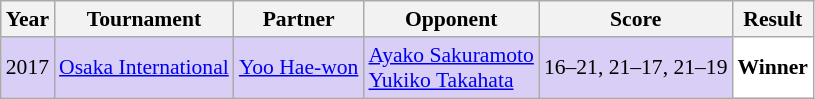<table class="sortable wikitable" style="font-size: 90%;">
<tr>
<th>Year</th>
<th>Tournament</th>
<th>Partner</th>
<th>Opponent</th>
<th>Score</th>
<th>Result</th>
</tr>
<tr style="background:#D8CEF6">
<td align="center">2017</td>
<td align="left"><a href='#'>Osaka International</a></td>
<td align="left"> <a href='#'>Yoo Hae-won</a></td>
<td align="left"> <a href='#'>Ayako Sakuramoto</a><br> <a href='#'>Yukiko Takahata</a></td>
<td align="left">16–21, 21–17, 21–19</td>
<td style="text-align:left; background:white"> <strong>Winner</strong></td>
</tr>
</table>
